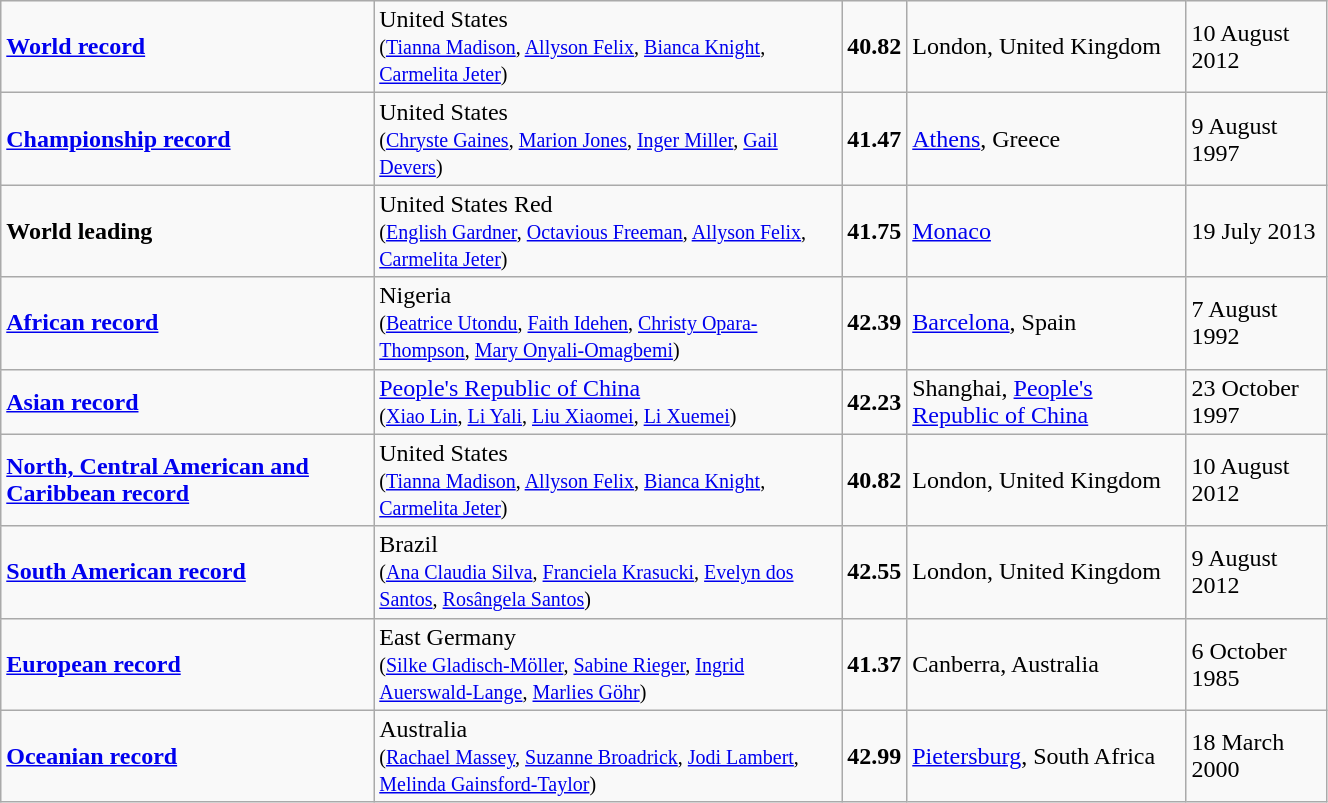<table class="wikitable" width=70%>
<tr>
<td><strong><a href='#'>World record</a></strong></td>
<td>United States <br><small>(<a href='#'>Tianna Madison</a>, <a href='#'>Allyson Felix</a>, <a href='#'>Bianca Knight</a>, <a href='#'>Carmelita Jeter</a>)</small></td>
<td><strong>40.82</strong></td>
<td>London, United Kingdom</td>
<td>10 August 2012</td>
</tr>
<tr>
<td><strong><a href='#'>Championship record</a></strong></td>
<td>United States <br><small>(<a href='#'>Chryste Gaines</a>, <a href='#'>Marion Jones</a>, <a href='#'>Inger Miller</a>, <a href='#'>Gail Devers</a>)</small></td>
<td><strong>41.47</strong></td>
<td><a href='#'>Athens</a>, Greece</td>
<td>9 August 1997</td>
</tr>
<tr>
<td><strong>World leading</strong></td>
<td>United States Red<br><small>(<a href='#'>English Gardner</a>, <a href='#'>Octavious Freeman</a>, <a href='#'>Allyson Felix</a>, <a href='#'>Carmelita Jeter</a>)</small></td>
<td><strong>41.75</strong></td>
<td><a href='#'>Monaco</a></td>
<td>19 July 2013</td>
</tr>
<tr>
<td><strong><a href='#'>African record</a></strong></td>
<td>Nigeria <br><small>(<a href='#'>Beatrice Utondu</a>, <a href='#'>Faith Idehen</a>, <a href='#'>Christy Opara-Thompson</a>, <a href='#'>Mary Onyali-Omagbemi</a>)</small></td>
<td><strong>42.39</strong></td>
<td><a href='#'>Barcelona</a>, Spain</td>
<td>7 August 1992</td>
</tr>
<tr>
<td><strong><a href='#'>Asian record</a></strong></td>
<td><a href='#'>People's Republic of China</a> <br><small>(<a href='#'>Xiao Lin</a>, <a href='#'>Li Yali</a>, <a href='#'>Liu Xiaomei</a>, <a href='#'>Li Xuemei</a>)</small></td>
<td><strong>42.23</strong></td>
<td>Shanghai, <a href='#'>People's Republic of China</a></td>
<td>23 October 1997</td>
</tr>
<tr>
<td><strong><a href='#'>North, Central American and Caribbean record</a></strong></td>
<td>United States <br><small>(<a href='#'>Tianna Madison</a>, <a href='#'>Allyson Felix</a>, <a href='#'>Bianca Knight</a>, <a href='#'>Carmelita Jeter</a>)</small></td>
<td><strong>40.82</strong></td>
<td>London, United Kingdom</td>
<td>10 August 2012</td>
</tr>
<tr>
<td><strong><a href='#'>South American record</a></strong></td>
<td>Brazil <br><small>(<a href='#'>Ana Claudia Silva</a>, <a href='#'>Franciela Krasucki</a>, <a href='#'>Evelyn dos Santos</a>, <a href='#'>Rosângela Santos</a>)</small></td>
<td><strong>42.55</strong></td>
<td>London, United Kingdom</td>
<td>9 August 2012</td>
</tr>
<tr>
<td><strong><a href='#'>European record</a></strong></td>
<td>East Germany <br><small>(<a href='#'>Silke Gladisch-Möller</a>, <a href='#'>Sabine Rieger</a>, <a href='#'>Ingrid Auerswald-Lange</a>, <a href='#'>Marlies Göhr</a>)</small></td>
<td><strong>41.37</strong></td>
<td>Canberra, Australia</td>
<td>6 October 1985</td>
</tr>
<tr>
<td><strong><a href='#'>Oceanian record</a></strong></td>
<td>Australia <br><small>(<a href='#'>Rachael Massey</a>, <a href='#'>Suzanne Broadrick</a>, <a href='#'>Jodi Lambert</a>, <a href='#'>Melinda Gainsford-Taylor</a>)</small></td>
<td><strong>42.99</strong></td>
<td><a href='#'>Pietersburg</a>, South Africa</td>
<td>18 March 2000</td>
</tr>
</table>
